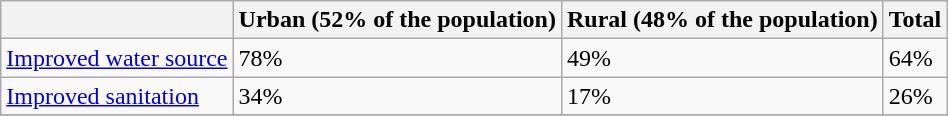<table class="wikitable">
<tr>
<th></th>
<th>Urban (52% of the population)</th>
<th>Rural (48% of the population)</th>
<th>Total</th>
</tr>
<tr>
<td><a href='#'>Improved water source</a></td>
<td>78%</td>
<td>49%</td>
<td>64%</td>
</tr>
<tr>
<td><a href='#'>Improved sanitation</a></td>
<td>34%</td>
<td>17%</td>
<td>26%</td>
</tr>
<tr>
</tr>
</table>
